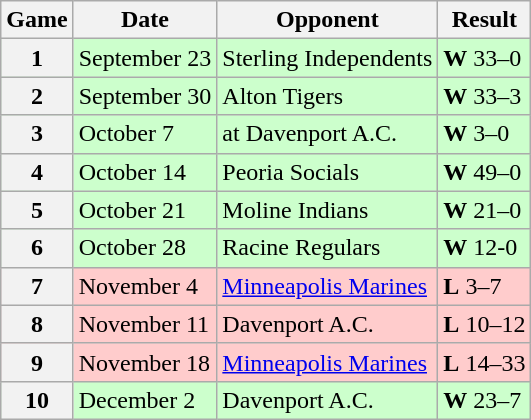<table class="wikitable">
<tr>
<th>Game</th>
<th>Date</th>
<th>Opponent</th>
<th>Result</th>
</tr>
<tr style="background:#cfc">
<th>1</th>
<td>September 23</td>
<td>Sterling Independents</td>
<td><strong>W</strong> 33–0</td>
</tr>
<tr style="background:#cfc">
<th>2</th>
<td>September 30</td>
<td>Alton Tigers</td>
<td><strong>W</strong> 33–3</td>
</tr>
<tr style="background:#cfc">
<th>3</th>
<td>October 7</td>
<td>at Davenport A.C.</td>
<td><strong>W</strong> 3–0</td>
</tr>
<tr style="background:#cfc">
<th>4</th>
<td>October 14</td>
<td>Peoria Socials</td>
<td><strong>W</strong> 49–0</td>
</tr>
<tr style="background:#cfc">
<th>5</th>
<td>October 21</td>
<td>Moline Indians</td>
<td><strong>W</strong> 21–0</td>
</tr>
<tr style="background:#cfc">
<th>6</th>
<td>October 28</td>
<td>Racine Regulars</td>
<td><strong>W</strong> 12-0</td>
</tr>
<tr style="background:#fcc">
<th>7</th>
<td>November 4</td>
<td><a href='#'>Minneapolis Marines</a></td>
<td><strong>L</strong> 3–7</td>
</tr>
<tr style="background:#fcc">
<th>8</th>
<td>November 11</td>
<td>Davenport A.C.</td>
<td><strong>L</strong> 10–12</td>
</tr>
<tr style="background:#fcc">
<th>9</th>
<td>November 18</td>
<td><a href='#'>Minneapolis Marines</a></td>
<td><strong>L</strong> 14–33</td>
</tr>
<tr style="background:#cfc">
<th>10</th>
<td>December 2</td>
<td>Davenport A.C.</td>
<td><strong>W</strong> 23–7</td>
</tr>
</table>
